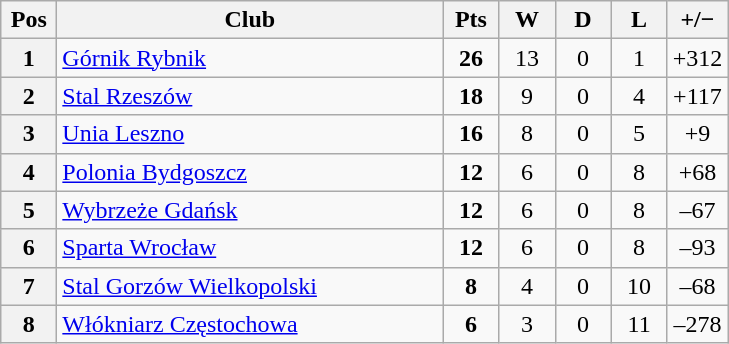<table class="wikitable">
<tr>
<th width=30>Pos</th>
<th width=250>Club</th>
<th width=30>Pts</th>
<th width=30>W</th>
<th width=30>D</th>
<th width=30>L</th>
<th width=30>+/−</th>
</tr>
<tr align=center>
<th>1</th>
<td align=left><a href='#'>Górnik Rybnik</a></td>
<td><strong>26</strong></td>
<td>13</td>
<td>0</td>
<td>1</td>
<td>+312</td>
</tr>
<tr align=center>
<th>2</th>
<td align=left><a href='#'>Stal Rzeszów</a></td>
<td><strong>18</strong></td>
<td>9</td>
<td>0</td>
<td>4</td>
<td>+117</td>
</tr>
<tr align=center>
<th>3</th>
<td align=left><a href='#'>Unia Leszno</a></td>
<td><strong>16</strong></td>
<td>8</td>
<td>0</td>
<td>5</td>
<td>+9</td>
</tr>
<tr align=center>
<th>4</th>
<td align=left><a href='#'>Polonia Bydgoszcz</a></td>
<td><strong>12</strong></td>
<td>6</td>
<td>0</td>
<td>8</td>
<td>+68</td>
</tr>
<tr align=center>
<th>5</th>
<td align=left><a href='#'>Wybrzeże Gdańsk</a></td>
<td><strong>12</strong></td>
<td>6</td>
<td>0</td>
<td>8</td>
<td>–67</td>
</tr>
<tr align=center>
<th>6</th>
<td align=left><a href='#'>Sparta Wrocław</a></td>
<td><strong>12</strong></td>
<td>6</td>
<td>0</td>
<td>8</td>
<td>–93</td>
</tr>
<tr align=center>
<th>7</th>
<td align=left><a href='#'>Stal Gorzów Wielkopolski</a></td>
<td><strong>8</strong></td>
<td>4</td>
<td>0</td>
<td>10</td>
<td>–68</td>
</tr>
<tr align=center>
<th>8</th>
<td align=left><a href='#'>Włókniarz Częstochowa</a></td>
<td><strong>6</strong></td>
<td>3</td>
<td>0</td>
<td>11</td>
<td>–278</td>
</tr>
</table>
